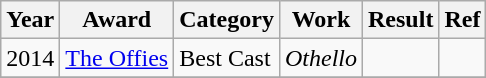<table class="wikitable plainrowheaders">
<tr>
<th>Year</th>
<th>Award</th>
<th>Category</th>
<th>Work</th>
<th>Result</th>
<th>Ref</th>
</tr>
<tr>
<td>2014</td>
<td><a href='#'>The Offies</a></td>
<td>Best Cast</td>
<td><em>Othello</em></td>
<td></td>
<td></td>
</tr>
<tr>
</tr>
</table>
